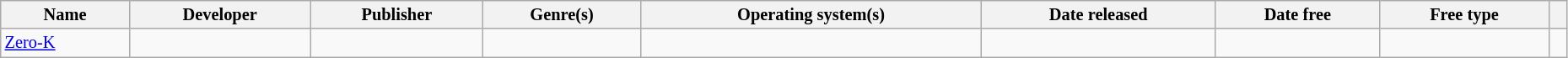<table class="wikitable sortable" style="font-size:85%; width:98%">
<tr>
<th>Name</th>
<th>Developer</th>
<th>Publisher</th>
<th>Genre(s)</th>
<th>Operating system(s)</th>
<th>Date released</th>
<th>Date free</th>
<th>Free type</th>
<th></th>
</tr>
<tr>
<td><a href='#'>Zero-K</a></td>
<td></td>
<td></td>
<td></td>
<td></td>
<td></td>
<td></td>
<td></td>
<td></td>
</tr>
</table>
